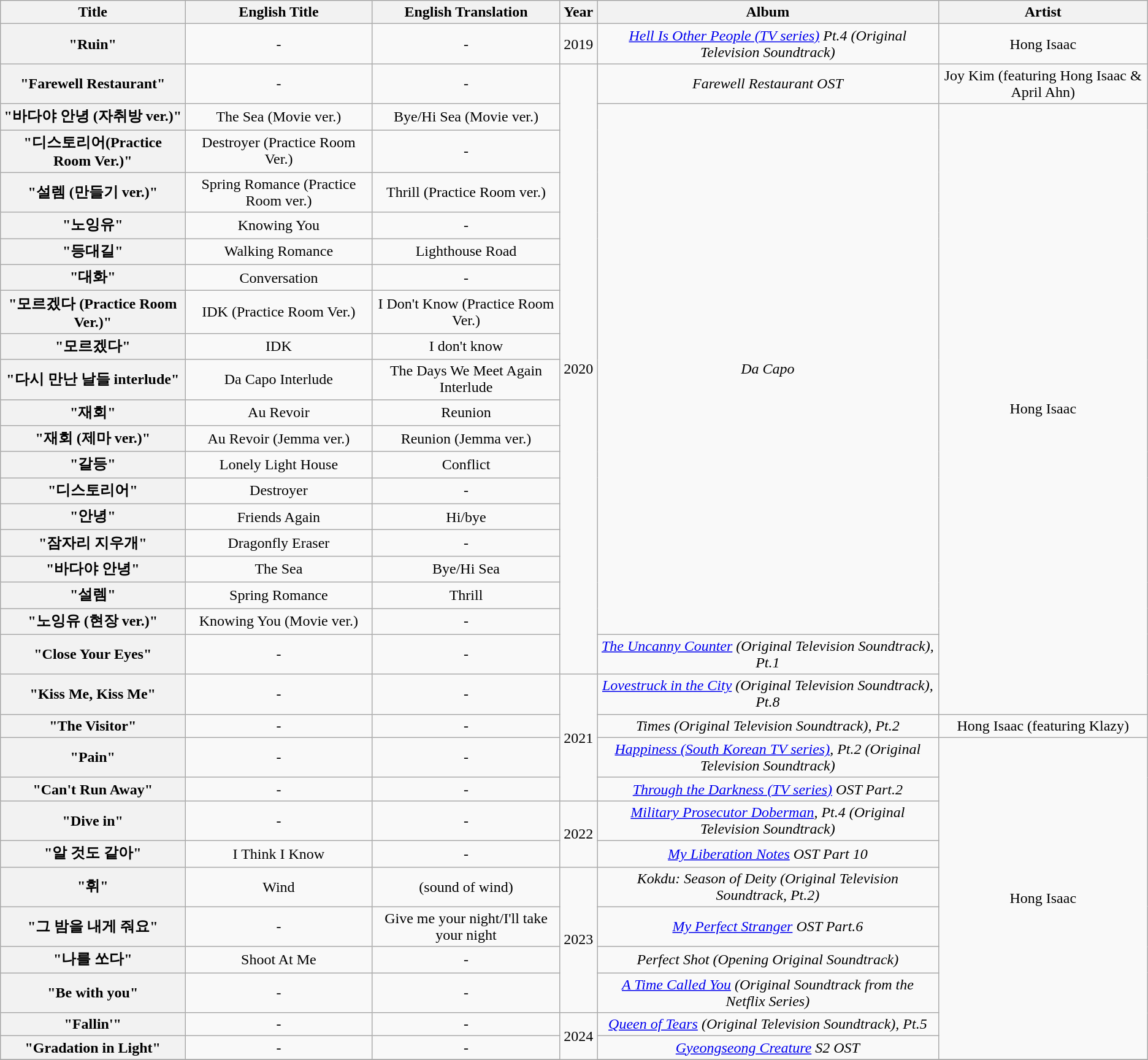<table class="wikitable sortable plainrowheaders" style="text-align:center;">
<tr>
<th scope="col">Title</th>
<th scope="col">English Title</th>
<th scope="col">English Translation</th>
<th scope="col" width="33">Year</th>
<th scope="col" class="unsortable">Album</th>
<th scope="col" class="unsortable">Artist</th>
</tr>
<tr>
<th scope="row">"Ruin"</th>
<td>-</td>
<td>-</td>
<td>2019</td>
<td><em><a href='#'>Hell Is Other People (TV series)</a> Pt.4 (Original Television Soundtrack)</em></td>
<td>Hong Isaac</td>
</tr>
<tr>
<th scope="row">"Farewell Restaurant"</th>
<td>-</td>
<td>-</td>
<td rowspan="20">2020</td>
<td><em>Farewell Restaurant OST</em></td>
<td>Joy Kim (featuring Hong Isaac & April Ahn)</td>
</tr>
<tr>
<th scope="row">"바다야 안녕 (자취방 ver.)"</th>
<td>The Sea (Movie ver.)</td>
<td>Bye/Hi Sea (Movie ver.)</td>
<td rowspan="18"><em>Da Capo</em></td>
<td rowspan="20">Hong Isaac</td>
</tr>
<tr>
<th scope="row">"디스토리어(Practice Room Ver.)"</th>
<td>Destroyer (Practice Room Ver.)</td>
<td>-</td>
</tr>
<tr>
<th scope="row">"설렘 (만들기 ver.)"</th>
<td>Spring Romance (Practice Room ver.)</td>
<td>Thrill (Practice Room ver.)</td>
</tr>
<tr>
<th scope="row">"노잉유"</th>
<td>Knowing You</td>
<td>-</td>
</tr>
<tr>
<th scope="row">"등대길"</th>
<td>Walking Romance</td>
<td>Lighthouse Road</td>
</tr>
<tr>
<th scope="row">"대화"</th>
<td>Conversation</td>
<td>-</td>
</tr>
<tr>
<th scope="row">"모르겠다 (Practice Room Ver.)"</th>
<td>IDK (Practice Room Ver.)</td>
<td>I Don't Know (Practice Room Ver.)</td>
</tr>
<tr>
<th scope="row">"모르겠다"</th>
<td>IDK</td>
<td>I don't know</td>
</tr>
<tr>
<th scope="row">"다시 만난 날들 interlude"</th>
<td>Da Capo Interlude</td>
<td>The Days We Meet Again Interlude</td>
</tr>
<tr>
<th scope="row">"재회"</th>
<td>Au Revoir</td>
<td>Reunion</td>
</tr>
<tr>
<th scope="row">"재회 (제마 ver.)"</th>
<td>Au Revoir (Jemma ver.)</td>
<td>Reunion (Jemma ver.)</td>
</tr>
<tr>
<th scope="row">"갈등"</th>
<td>Lonely Light House</td>
<td>Conflict</td>
</tr>
<tr>
<th scope="row">"디스토리어"</th>
<td>Destroyer</td>
<td>-</td>
</tr>
<tr>
<th scope="row">"안녕"</th>
<td>Friends Again</td>
<td>Hi/bye</td>
</tr>
<tr>
<th scope="row">"잠자리 지우개"</th>
<td>Dragonfly Eraser</td>
<td>-</td>
</tr>
<tr>
<th scope="row">"바다야 안녕"</th>
<td>The Sea</td>
<td>Bye/Hi Sea</td>
</tr>
<tr>
<th scope="row">"설렘"</th>
<td>Spring Romance</td>
<td>Thrill</td>
</tr>
<tr>
<th scope="row">"노잉유 (현장 ver.)"</th>
<td>Knowing You (Movie ver.)</td>
<td>-</td>
</tr>
<tr>
<th scope="row">"Close Your Eyes"</th>
<td>-</td>
<td>-</td>
<td><em><a href='#'>The Uncanny Counter</a> (Original Television Soundtrack), Pt.1</em></td>
</tr>
<tr>
<th scope="row">"Kiss Me, Kiss Me"</th>
<td>-</td>
<td>-</td>
<td rowspan="4">2021</td>
<td><em><a href='#'>Lovestruck in the City</a> (Original Television Soundtrack), Pt.8</em></td>
</tr>
<tr>
<th scope="row">"The Visitor"</th>
<td>-</td>
<td>-</td>
<td><em>Times (Original Television Soundtrack), Pt.2</em></td>
<td>Hong Isaac (featuring Klazy)</td>
</tr>
<tr>
<th scope="row">"Pain"</th>
<td>-</td>
<td>-</td>
<td><em><a href='#'>Happiness (South Korean TV series)</a>, Pt.2 (Original Television Soundtrack)</em></td>
<td rowspan="10">Hong Isaac</td>
</tr>
<tr>
<th scope="row">"Can't Run Away"</th>
<td>-</td>
<td>-</td>
<td><em><a href='#'>Through the Darkness (TV series)</a> OST Part.2</em></td>
</tr>
<tr>
<th scope="row">"Dive in"</th>
<td>-</td>
<td>-</td>
<td rowspan="2">2022</td>
<td><em><a href='#'>Military Prosecutor Doberman</a>, Pt.4 (Original Television Soundtrack)</em></td>
</tr>
<tr>
<th scope="row">"알 것도 같아"</th>
<td>I Think I Know</td>
<td>-</td>
<td><em><a href='#'>My Liberation Notes</a> OST Part 10</em></td>
</tr>
<tr>
<th scope="row">"휘"</th>
<td>Wind</td>
<td>(sound of wind)</td>
<td rowspan="4">2023</td>
<td><em>Kokdu: Season of Deity (Original Television Soundtrack, Pt.2)</em></td>
</tr>
<tr>
<th scope="row">"그 밤을 내게 줘요"</th>
<td>-</td>
<td>Give me your night/I'll take your night</td>
<td><em><a href='#'>My Perfect Stranger</a> OST Part.6</em></td>
</tr>
<tr>
<th scope="row">"나를 쏘다"</th>
<td>Shoot At Me</td>
<td>-</td>
<td><em>Perfect Shot (Opening Original Soundtrack)</em></td>
</tr>
<tr>
<th scope="row">"Be with you"</th>
<td>-</td>
<td>-</td>
<td><em><a href='#'>A Time Called You</a> (Original Soundtrack from the Netflix Series)</em></td>
</tr>
<tr>
<th scope="row">"Fallin'"</th>
<td>-</td>
<td>-</td>
<td rowspan="3">2024</td>
<td><em><a href='#'>Queen of Tears</a> (Original Television Soundtrack), Pt.5</em></td>
</tr>
<tr>
<th scope="row">"Gradation in Light"</th>
<td>-</td>
<td>-</td>
<td><em><a href='#'>Gyeongseong Creature</a> S2 OST</em></td>
</tr>
<tr>
</tr>
</table>
